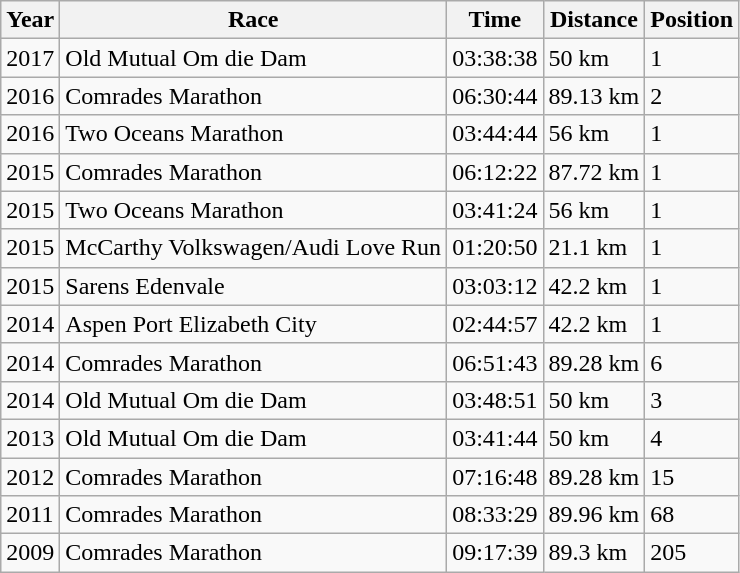<table class="wikitable sortable">
<tr>
<th>Year</th>
<th>Race</th>
<th>Time</th>
<th>Distance</th>
<th>Position</th>
</tr>
<tr>
<td>2017</td>
<td>Old Mutual Om die Dam</td>
<td>03:38:38</td>
<td>50 km</td>
<td>1</td>
</tr>
<tr>
<td>2016</td>
<td>Comrades Marathon</td>
<td>06:30:44</td>
<td>89.13 km</td>
<td>2</td>
</tr>
<tr>
<td>2016</td>
<td>Two Oceans Marathon</td>
<td>03:44:44</td>
<td>56 km</td>
<td>1</td>
</tr>
<tr>
<td>2015</td>
<td>Comrades Marathon</td>
<td>06:12:22</td>
<td>87.72 km</td>
<td>1</td>
</tr>
<tr>
<td>2015</td>
<td>Two Oceans Marathon</td>
<td>03:41:24</td>
<td>56 km</td>
<td>1</td>
</tr>
<tr>
<td>2015</td>
<td>McCarthy Volkswagen/Audi Love Run</td>
<td>01:20:50</td>
<td>21.1 km</td>
<td>1</td>
</tr>
<tr>
<td>2015</td>
<td>Sarens Edenvale</td>
<td>03:03:12</td>
<td>42.2 km</td>
<td>1</td>
</tr>
<tr>
<td>2014</td>
<td>Aspen Port Elizabeth City</td>
<td>02:44:57</td>
<td>42.2 km</td>
<td>1</td>
</tr>
<tr>
<td>2014</td>
<td>Comrades Marathon</td>
<td>06:51:43</td>
<td>89.28 km</td>
<td>6</td>
</tr>
<tr>
<td>2014</td>
<td>Old Mutual Om die Dam</td>
<td>03:48:51</td>
<td>50 km</td>
<td>3</td>
</tr>
<tr>
<td>2013</td>
<td>Old Mutual Om die Dam</td>
<td>03:41:44</td>
<td>50 km</td>
<td>4</td>
</tr>
<tr>
<td>2012</td>
<td>Comrades Marathon</td>
<td>07:16:48</td>
<td>89.28 km</td>
<td>15</td>
</tr>
<tr>
<td>2011</td>
<td>Comrades Marathon</td>
<td>08:33:29</td>
<td>89.96 km</td>
<td>68</td>
</tr>
<tr>
<td>2009</td>
<td>Comrades Marathon</td>
<td>09:17:39</td>
<td>89.3 km</td>
<td>205</td>
</tr>
</table>
